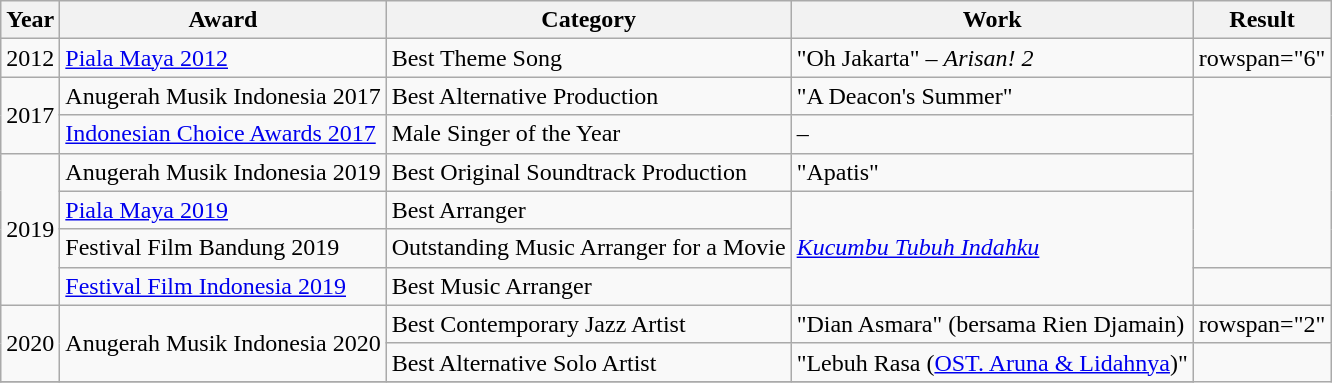<table class="wikitable">
<tr>
<th>Year</th>
<th>Award</th>
<th>Category</th>
<th>Work</th>
<th>Result</th>
</tr>
<tr>
<td>2012</td>
<td><a href='#'>Piala Maya 2012</a></td>
<td>Best Theme Song</td>
<td>"Oh Jakarta" – <em>Arisan! 2</em></td>
<td>rowspan="6" </td>
</tr>
<tr>
<td rowspan="2">2017</td>
<td>Anugerah Musik Indonesia 2017</td>
<td>Best Alternative Production</td>
<td>"A Deacon's Summer"</td>
</tr>
<tr>
<td><a href='#'>Indonesian Choice Awards 2017</a></td>
<td>Male Singer of the Year</td>
<td>–</td>
</tr>
<tr>
<td rowspan="4">2019</td>
<td>Anugerah Musik Indonesia 2019</td>
<td>Best Original Soundtrack Production</td>
<td>"Apatis"</td>
</tr>
<tr>
<td><a href='#'>Piala Maya 2019</a></td>
<td>Best Arranger</td>
<td rowspan="3"><em><a href='#'>Kucumbu Tubuh Indahku</a></em></td>
</tr>
<tr>
<td>Festival Film Bandung 2019</td>
<td>Outstanding Music Arranger for a Movie</td>
</tr>
<tr>
<td><a href='#'>Festival Film Indonesia 2019</a></td>
<td>Best Music Arranger</td>
<td></td>
</tr>
<tr>
<td rowspan="2">2020</td>
<td rowspan="2">Anugerah Musik Indonesia 2020</td>
<td>Best Contemporary Jazz Artist</td>
<td>"Dian Asmara" (bersama Rien Djamain)</td>
<td>rowspan="2" </td>
</tr>
<tr>
<td>Best Alternative Solo Artist</td>
<td>"Lebuh Rasa (<a href='#'>OST. Aruna & Lidahnya</a>)"</td>
</tr>
<tr>
</tr>
</table>
